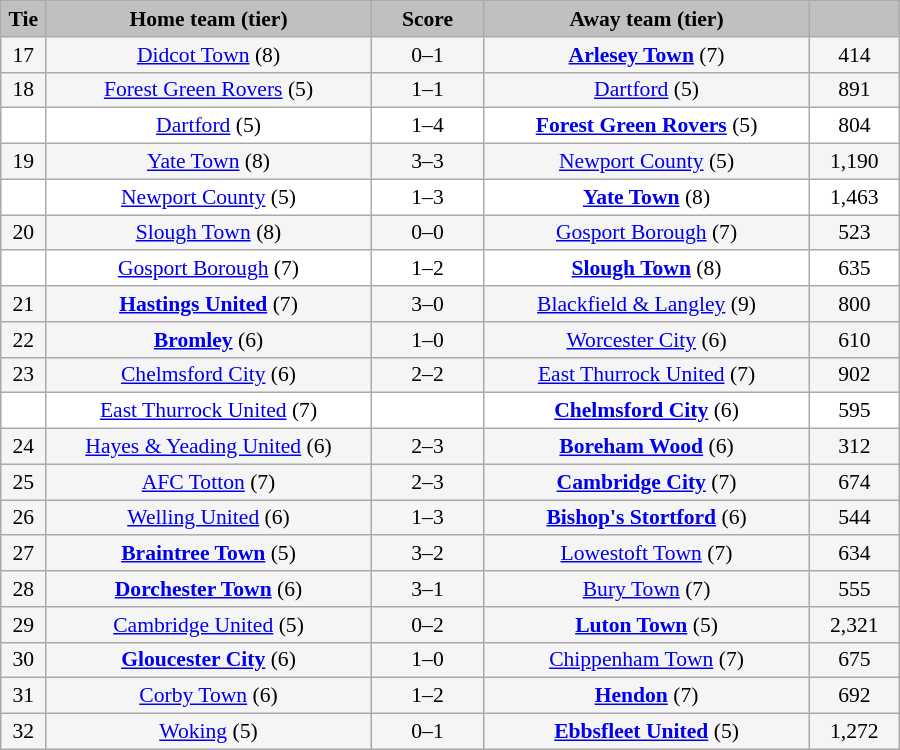<table class="wikitable" style="width: 600px; background:WhiteSmoke; text-align:center; font-size:90%">
<tr>
<td scope="col" style="width:  5.00%; background:silver;"><strong>Tie</strong></td>
<td scope="col" style="width: 36.25%; background:silver;"><strong>Home team (tier)</strong></td>
<td scope="col" style="width: 12.50%; background:silver;"><strong>Score</strong></td>
<td scope="col" style="width: 36.25%; background:silver;"><strong>Away team (tier)</strong></td>
<td scope="col" style="width: 10.00%; background:silver;"><strong></strong></td>
</tr>
<tr>
<td>17</td>
<td><a href='#'>Didcot Town</a> (8)</td>
<td>0–1</td>
<td><strong><a href='#'>Arlesey Town</a></strong> (7)</td>
<td>414</td>
</tr>
<tr>
<td>18</td>
<td><a href='#'>Forest Green Rovers</a> (5)</td>
<td>1–1</td>
<td><a href='#'>Dartford</a> (5)</td>
<td>891</td>
</tr>
<tr style="background:white;">
<td><em></em></td>
<td><a href='#'>Dartford</a> (5)</td>
<td>1–4</td>
<td><strong><a href='#'>Forest Green Rovers</a></strong> (5)</td>
<td>804</td>
</tr>
<tr>
<td>19</td>
<td><a href='#'>Yate Town</a> (8)</td>
<td>3–3</td>
<td><a href='#'>Newport County</a> (5)</td>
<td>1,190</td>
</tr>
<tr style="background:white;">
<td><em></em></td>
<td><a href='#'>Newport County</a> (5)</td>
<td>1–3 </td>
<td><strong><a href='#'>Yate Town</a></strong> (8)</td>
<td>1,463</td>
</tr>
<tr>
<td>20</td>
<td><a href='#'>Slough Town</a> (8)</td>
<td>0–0</td>
<td><a href='#'>Gosport Borough</a> (7)</td>
<td>523</td>
</tr>
<tr style="background:white;">
<td><em></em></td>
<td><a href='#'>Gosport Borough</a> (7)</td>
<td>1–2</td>
<td><strong><a href='#'>Slough Town</a></strong> (8)</td>
<td>635</td>
</tr>
<tr>
<td>21</td>
<td><strong><a href='#'>Hastings United</a></strong> (7)</td>
<td>3–0</td>
<td><a href='#'>Blackfield & Langley</a> (9)</td>
<td>800</td>
</tr>
<tr>
<td>22</td>
<td><strong><a href='#'>Bromley</a></strong> (6)</td>
<td>1–0</td>
<td><a href='#'>Worcester City</a> (6)</td>
<td>610</td>
</tr>
<tr>
<td>23</td>
<td><a href='#'>Chelmsford City</a> (6)</td>
<td>2–2</td>
<td><a href='#'>East Thurrock United</a> (7)</td>
<td>902</td>
</tr>
<tr style="background:white;">
<td><em></em></td>
<td><a href='#'>East Thurrock United</a> (7)</td>
<td></td>
<td><strong><a href='#'>Chelmsford City</a></strong> (6)</td>
<td>595</td>
</tr>
<tr>
<td>24</td>
<td><a href='#'>Hayes & Yeading United</a> (6)</td>
<td>2–3</td>
<td><strong><a href='#'>Boreham Wood</a></strong> (6)</td>
<td>312</td>
</tr>
<tr>
<td>25</td>
<td><a href='#'>AFC Totton</a> (7)</td>
<td>2–3</td>
<td><strong><a href='#'>Cambridge City</a></strong> (7)</td>
<td>674</td>
</tr>
<tr>
<td>26</td>
<td><a href='#'>Welling United</a> (6)</td>
<td>1–3</td>
<td><strong><a href='#'>Bishop's Stortford</a></strong> (6)</td>
<td>544</td>
</tr>
<tr>
<td>27</td>
<td><strong><a href='#'>Braintree Town</a></strong> (5)</td>
<td>3–2</td>
<td><a href='#'>Lowestoft Town</a> (7)</td>
<td>634</td>
</tr>
<tr>
<td>28</td>
<td><strong><a href='#'>Dorchester Town</a></strong> (6)</td>
<td>3–1</td>
<td><a href='#'>Bury Town</a> (7)</td>
<td>555</td>
</tr>
<tr>
<td>29</td>
<td><a href='#'>Cambridge United</a> (5)</td>
<td>0–2</td>
<td><strong><a href='#'>Luton Town</a></strong> (5)</td>
<td>2,321</td>
</tr>
<tr>
<td>30</td>
<td><strong><a href='#'>Gloucester City</a></strong> (6)</td>
<td>1–0</td>
<td><a href='#'>Chippenham Town</a> (7)</td>
<td>675</td>
</tr>
<tr>
<td>31</td>
<td><a href='#'>Corby Town</a> (6)</td>
<td>1–2</td>
<td><strong><a href='#'>Hendon</a></strong> (7)</td>
<td>692</td>
</tr>
<tr>
<td>32</td>
<td><a href='#'>Woking</a> (5)</td>
<td>0–1</td>
<td><strong><a href='#'>Ebbsfleet United</a></strong> (5)</td>
<td>1,272</td>
</tr>
</table>
